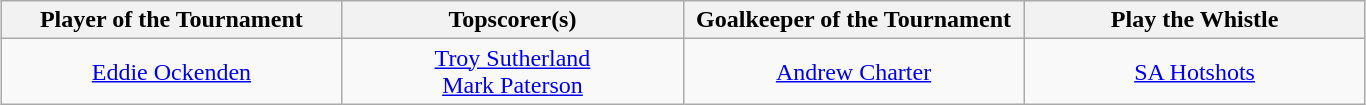<table class=wikitable style="text-align:center; margin:auto">
<tr>
<th style="width: 220px;">Player of the Tournament</th>
<th style="width: 220px;">Topscorer(s)</th>
<th style="width: 220px;">Goalkeeper of the Tournament</th>
<th style="width: 220px;">Play the Whistle</th>
</tr>
<tr>
<td> <a href='#'>Eddie Ockenden</a></td>
<td> <a href='#'>Troy Sutherland</a><br> <a href='#'>Mark Paterson</a></td>
<td> <a href='#'>Andrew Charter</a></td>
<td> <a href='#'>SA Hotshots</a></td>
</tr>
</table>
